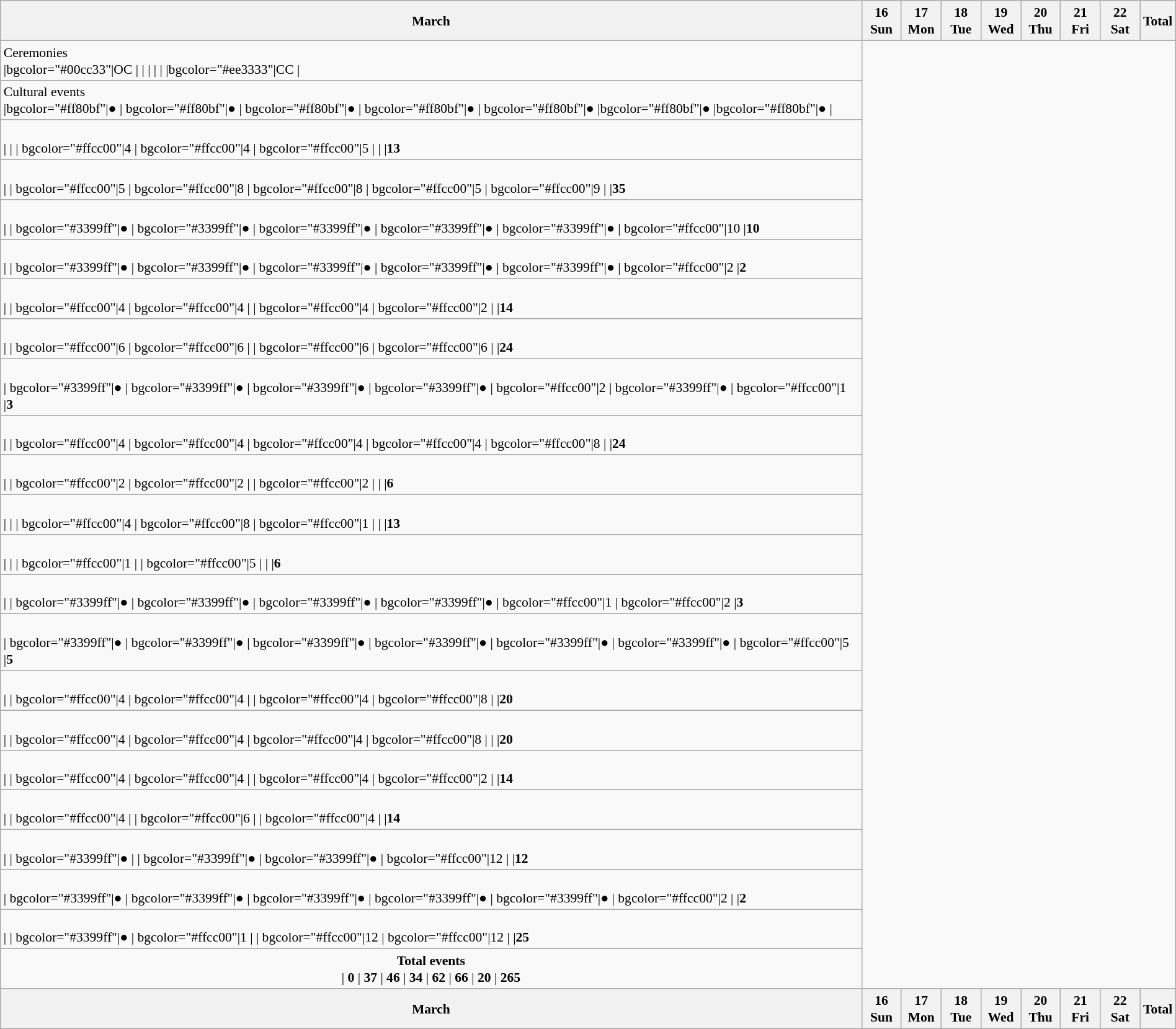<table class="wikitable"style="text-align:center; margin:0.5em auto; font-size:90%; line-height:1.25em;">
<tr>
<th colspan=2>March</th>
<th style="width:2.5em">16<br>Sun</th>
<th style="width:2.5em">17<br>Mon</th>
<th style="width:2.5em">18<br>Tue</th>
<th style="width:2.5em">19<br>Wed</th>
<th style="width:2.5em">20<br>Thu</th>
<th style="width:2.5em">21<br>Fri</th>
<th style="width:2.5em">22<br>Sat</th>
<th>Total</th>
</tr>
<tr>
<td colspan=2 align=left>Ceremonies<br>|bgcolor="#00cc33"|OC
| 
| 
| 
| 
|
|bgcolor="#ee3333"|CC
| </td>
</tr>
<tr>
<td colspan=2 align=left>Cultural events<br>|bgcolor="#ff80bf"|●
| bgcolor="#ff80bf"|●
| bgcolor="#ff80bf"|●
| bgcolor="#ff80bf"|●
| bgcolor="#ff80bf"|●
|bgcolor="#ff80bf"|●
|bgcolor="#ff80bf"|●
|</td>
</tr>
<tr>
<td colspan=2 align=left><br>|
| 
| bgcolor="#ffcc00"|4
| bgcolor="#ffcc00"|4
| bgcolor="#ffcc00"|5
| 
|
|<strong>13</strong></td>
</tr>
<tr>
<td colspan=2 align=left><br>|
| bgcolor="#ffcc00"|5
| bgcolor="#ffcc00"|8
| bgcolor="#ffcc00"|8
| bgcolor="#ffcc00"|5
| bgcolor="#ffcc00"|9
|
|<strong>35</strong></td>
</tr>
<tr>
<td colspan=2 align=left><br>|
| bgcolor="#3399ff"|●
| bgcolor="#3399ff"|●
| bgcolor="#3399ff"|●
| bgcolor="#3399ff"|●
| bgcolor="#3399ff"|●
| bgcolor="#ffcc00"|10
|<strong>10</strong></td>
</tr>
<tr>
<td colspan=2 align=left><br>|
| bgcolor="#3399ff"|●
| bgcolor="#3399ff"|●
| bgcolor="#3399ff"|●
| bgcolor="#3399ff"|●
| bgcolor="#3399ff"|●
| bgcolor="#ffcc00"|2
|<strong>2</strong></td>
</tr>
<tr>
<td colspan=2 align=left><br>|
| bgcolor="#ffcc00"|4
| bgcolor="#ffcc00"|4
| 
| bgcolor="#ffcc00"|4
| bgcolor="#ffcc00"|2
|
|<strong>14</strong></td>
</tr>
<tr>
<td colspan=2 align=left><br>|
| bgcolor="#ffcc00"|6
| bgcolor="#ffcc00"|6
| 
| bgcolor="#ffcc00"|6
| bgcolor="#ffcc00"|6
|
|<strong>24</strong></td>
</tr>
<tr>
<td colspan=2 align=left><br>| bgcolor="#3399ff"|●
| bgcolor="#3399ff"|●
| bgcolor="#3399ff"|●
| bgcolor="#3399ff"|●
| bgcolor="#ffcc00"|2
| bgcolor="#3399ff"|●
| bgcolor="#ffcc00"|1
|<strong>3</strong></td>
</tr>
<tr>
<td colspan=2 align=left><br>|
| bgcolor="#ffcc00"|4
| bgcolor="#ffcc00"|4
| bgcolor="#ffcc00"|4
| bgcolor="#ffcc00"|4
| bgcolor="#ffcc00"|8
|
|<strong>24</strong></td>
</tr>
<tr>
<td colspan=2 align=left><br>|
| bgcolor="#ffcc00"|2
| bgcolor="#ffcc00"|2
| 
| bgcolor="#ffcc00"|2
| 
|
|<strong>6</strong></td>
</tr>
<tr>
<td colspan=2 align=left><br>|
| 
| bgcolor="#ffcc00"|4
| bgcolor="#ffcc00"|8
| bgcolor="#ffcc00"|1
| 
|
|<strong>13</strong></td>
</tr>
<tr>
<td colspan=2 align=left><br>|
| 
| bgcolor="#ffcc00"|1
| 
| bgcolor="#ffcc00"|5
| 
|
|<strong>6</strong></td>
</tr>
<tr>
<td colspan=2 align=left><br>|
| bgcolor="#3399ff"|●
| bgcolor="#3399ff"|●
| bgcolor="#3399ff"|●
| bgcolor="#3399ff"|●
| bgcolor="#ffcc00"|1
| bgcolor="#ffcc00"|2
|<strong>3</strong></td>
</tr>
<tr>
<td colspan=2 align=left><br>| bgcolor="#3399ff"|●
| bgcolor="#3399ff"|●
| bgcolor="#3399ff"|●
| bgcolor="#3399ff"|●
| bgcolor="#3399ff"|●
| bgcolor="#3399ff"|●
| bgcolor="#ffcc00"|5
|<strong>5</strong></td>
</tr>
<tr>
<td colspan=2 align=left><br>|
| bgcolor="#ffcc00"|4
| bgcolor="#ffcc00"|4
| 
| bgcolor="#ffcc00"|4
| bgcolor="#ffcc00"|8
|
|<strong>20</strong></td>
</tr>
<tr>
<td colspan=2 align=left><br>|
| bgcolor="#ffcc00"|4
| bgcolor="#ffcc00"|4
| bgcolor="#ffcc00"|4
| bgcolor="#ffcc00"|8
| 
|
|<strong>20</strong></td>
</tr>
<tr>
<td colspan=2 align=left><br>|
| bgcolor="#ffcc00"|4
| bgcolor="#ffcc00"|4
| 
| bgcolor="#ffcc00"|4
| bgcolor="#ffcc00"|2
|
|<strong>14</strong></td>
</tr>
<tr>
<td colspan=2 align=left><br>|
| bgcolor="#ffcc00"|4
| 
| bgcolor="#ffcc00"|6
| 
| bgcolor="#ffcc00"|4
|
|<strong>14</strong></td>
</tr>
<tr>
<td colspan=2 align=left><br>|
| bgcolor="#3399ff"|●
| 
| bgcolor="#3399ff"|●
| bgcolor="#3399ff"|●
| bgcolor="#ffcc00"|12
|
|<strong>12</strong></td>
</tr>
<tr>
<td colspan=2 align=left><br>| bgcolor="#3399ff"|●
| bgcolor="#3399ff"|●
| bgcolor="#3399ff"|●
| bgcolor="#3399ff"|●
| bgcolor="#3399ff"|●
| bgcolor="#ffcc00"|2
|
|<strong>2</strong></td>
</tr>
<tr>
<td colspan=2 align=left><br>|
| bgcolor="#3399ff"|●
| bgcolor="#ffcc00"|1
| 
| bgcolor="#ffcc00"|12
| bgcolor="#ffcc00"|12
|
|<strong>25</strong></td>
</tr>
<tr>
<td colspan=2><strong>Total events</strong><br>| <strong>0</strong>
| <strong>37</strong>
| <strong>46</strong>
| <strong>34</strong>
| <strong>62</strong>
| <strong>66</strong>
| <strong>20</strong>
| <strong>265</strong></td>
</tr>
<tr>
<th colspan=2>March</th>
<th>16<br>Sun</th>
<th>17<br>Mon</th>
<th>18<br>Tue</th>
<th>19<br>Wed</th>
<th>20<br>Thu</th>
<th>21<br>Fri</th>
<th>22<br>Sat</th>
<th>Total</th>
</tr>
</table>
